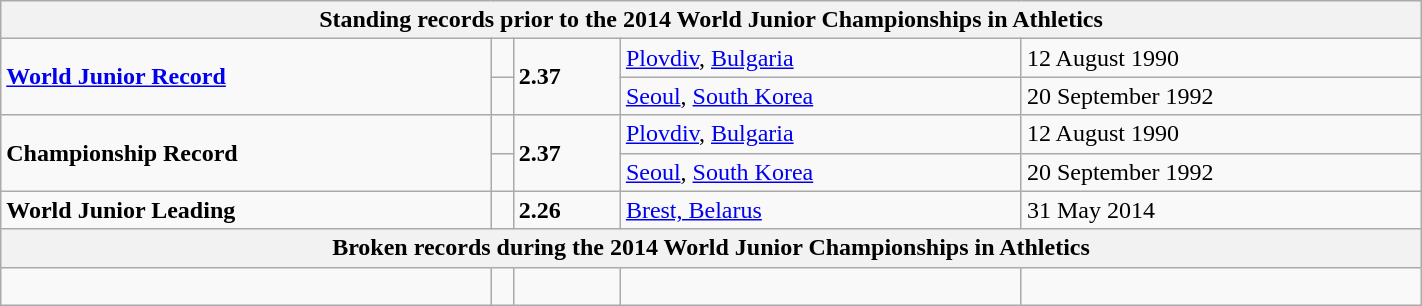<table class="wikitable" width=75%>
<tr>
<th colspan="5">Standing records prior to the 2014 World Junior Championships in Athletics</th>
</tr>
<tr>
<td rowspan=2><strong><a href='#'>World Junior Record</a></strong></td>
<td></td>
<td rowspan=2><strong>2.37</strong></td>
<td><a href='#'>Plovdiv</a>, <a href='#'>Bulgaria</a></td>
<td>12 August 1990</td>
</tr>
<tr>
<td></td>
<td><a href='#'>Seoul</a>, <a href='#'>South Korea</a></td>
<td>20 September 1992</td>
</tr>
<tr>
<td rowspan=2><strong>Championship Record</strong></td>
<td></td>
<td rowspan=2><strong>2.37</strong></td>
<td><a href='#'>Plovdiv</a>, <a href='#'>Bulgaria</a></td>
<td>12 August 1990</td>
</tr>
<tr>
<td></td>
<td><a href='#'>Seoul</a>, <a href='#'>South Korea</a></td>
<td>20 September 1992</td>
</tr>
<tr>
<td><strong>World Junior Leading</strong></td>
<td></td>
<td><strong>2.26</strong></td>
<td><a href='#'>Brest, Belarus</a></td>
<td>31 May 2014</td>
</tr>
<tr>
<th colspan="5">Broken records during the 2014 World Junior Championships in Athletics</th>
</tr>
<tr>
<td> </td>
<td></td>
<td></td>
<td></td>
<td></td>
</tr>
</table>
